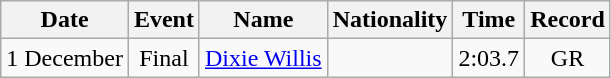<table class=wikitable style=text-align:center>
<tr>
<th>Date</th>
<th>Event</th>
<th>Name</th>
<th>Nationality</th>
<th>Time</th>
<th>Record</th>
</tr>
<tr>
<td>1 December</td>
<td>Final</td>
<td align=left><a href='#'>Dixie Willis</a></td>
<td></td>
<td>2:03.7</td>
<td>GR</td>
</tr>
</table>
